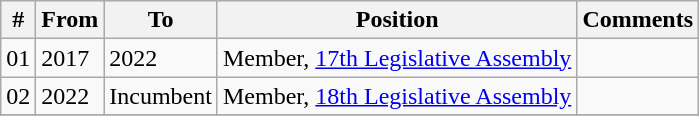<table class="wikitable sortable">
<tr>
<th>#</th>
<th>From</th>
<th>To</th>
<th>Position</th>
<th>Comments</th>
</tr>
<tr>
<td>01</td>
<td>2017</td>
<td>2022</td>
<td>Member, <a href='#'>17th Legislative Assembly</a></td>
<td></td>
</tr>
<tr>
<td>02</td>
<td>2022</td>
<td>Incumbent</td>
<td>Member, <a href='#'>18th Legislative Assembly</a></td>
<td></td>
</tr>
<tr>
</tr>
</table>
